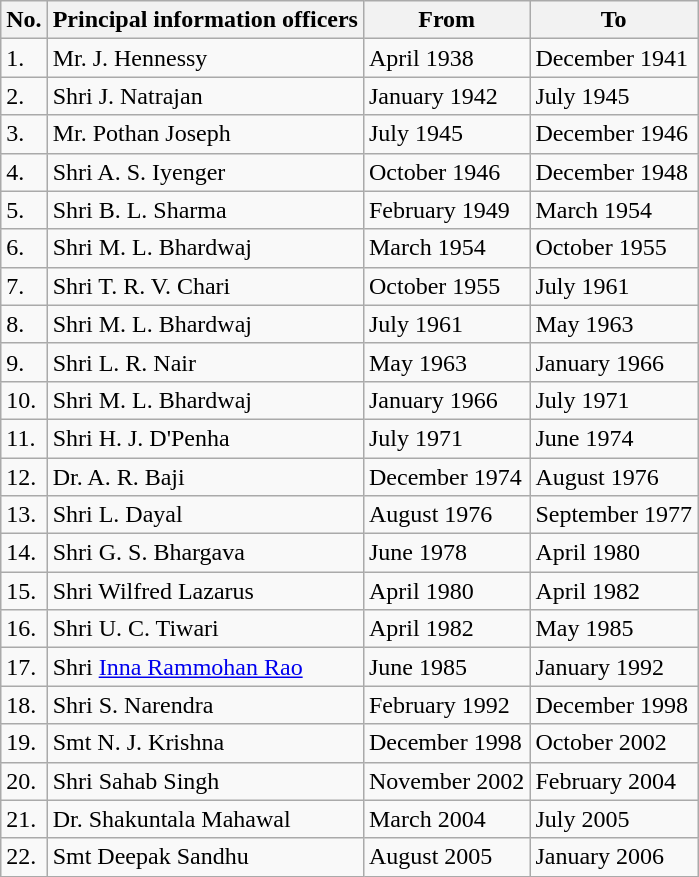<table class="wikitable mw-collapsible">
<tr>
<th>No.</th>
<th>Principal information officers</th>
<th>From</th>
<th>To</th>
</tr>
<tr>
<td>1.</td>
<td>Mr. J. Hennessy</td>
<td>April 1938</td>
<td>December 1941</td>
</tr>
<tr>
<td>2.</td>
<td>Shri J. Natrajan</td>
<td>January 1942</td>
<td>July 1945</td>
</tr>
<tr>
<td>3.</td>
<td>Mr. Pothan Joseph</td>
<td>July 1945</td>
<td>December 1946</td>
</tr>
<tr>
<td>4.</td>
<td>Shri A. S. Iyenger</td>
<td>October 1946</td>
<td>December 1948</td>
</tr>
<tr>
<td>5.</td>
<td>Shri B. L. Sharma</td>
<td>February 1949</td>
<td>March 1954</td>
</tr>
<tr>
<td>6.</td>
<td>Shri M. L. Bhardwaj</td>
<td>March 1954</td>
<td>October 1955</td>
</tr>
<tr>
<td>7.</td>
<td>Shri T. R. V. Chari</td>
<td>October 1955</td>
<td>July 1961</td>
</tr>
<tr>
<td>8.</td>
<td>Shri M. L. Bhardwaj</td>
<td>July 1961</td>
<td>May 1963</td>
</tr>
<tr>
<td>9.</td>
<td>Shri L. R. Nair</td>
<td>May 1963</td>
<td>January 1966</td>
</tr>
<tr>
<td>10.</td>
<td>Shri M. L. Bhardwaj</td>
<td>January 1966</td>
<td>July 1971</td>
</tr>
<tr>
<td>11.</td>
<td>Shri H. J. D'Penha</td>
<td>July 1971</td>
<td>June 1974</td>
</tr>
<tr>
<td>12.</td>
<td>Dr. A. R. Baji</td>
<td>December 1974</td>
<td>August 1976</td>
</tr>
<tr>
<td>13.</td>
<td>Shri L. Dayal</td>
<td>August 1976</td>
<td>September 1977</td>
</tr>
<tr>
<td>14.</td>
<td>Shri G. S. Bhargava</td>
<td>June 1978</td>
<td>April 1980</td>
</tr>
<tr>
<td>15.</td>
<td>Shri Wilfred Lazarus</td>
<td>April 1980</td>
<td>April 1982</td>
</tr>
<tr>
<td>16.</td>
<td>Shri U. C. Tiwari</td>
<td>April 1982</td>
<td>May 1985</td>
</tr>
<tr>
<td>17.</td>
<td>Shri <a href='#'>Inna Rammohan Rao</a></td>
<td>June 1985</td>
<td>January 1992</td>
</tr>
<tr>
<td>18.</td>
<td>Shri S. Narendra</td>
<td>February 1992</td>
<td>December 1998</td>
</tr>
<tr>
<td>19.</td>
<td>Smt N. J. Krishna</td>
<td>December 1998</td>
<td>October 2002</td>
</tr>
<tr>
<td>20.</td>
<td>Shri Sahab Singh</td>
<td>November 2002</td>
<td>February 2004</td>
</tr>
<tr>
<td>21.</td>
<td>Dr. Shakuntala Mahawal</td>
<td>March 2004</td>
<td>July 2005</td>
</tr>
<tr>
<td>22.</td>
<td>Smt Deepak Sandhu</td>
<td>August 2005</td>
<td>January 2006</td>
</tr>
</table>
